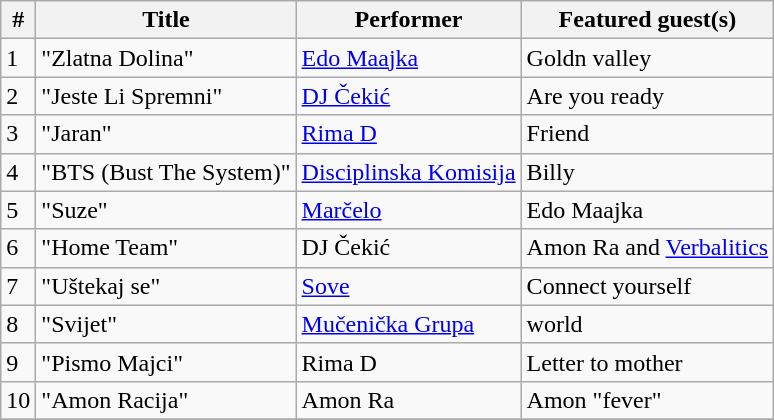<table class="wikitable">
<tr>
<th align="center">#</th>
<th align="center">Title</th>
<th align="center">Performer</th>
<th align="center">Featured guest(s)</th>
</tr>
<tr>
<td>1</td>
<td>"Zlatna Dolina"</td>
<td><a href='#'>Edo Maajka</a></td>
<td>Goldn valley</td>
</tr>
<tr>
<td>2</td>
<td>"Jeste Li Spremni"</td>
<td><a href='#'>DJ Čekić</a></td>
<td>Are you ready</td>
</tr>
<tr>
<td>3</td>
<td>"Jaran"</td>
<td><a href='#'>Rima D</a></td>
<td>Friend</td>
</tr>
<tr>
<td>4</td>
<td>"BTS (Bust The System)"</td>
<td><a href='#'>Disciplinska Komisija</a></td>
<td>Billy</td>
</tr>
<tr>
<td>5</td>
<td>"Suze"</td>
<td><a href='#'>Marčelo</a></td>
<td>Edo Maajka</td>
</tr>
<tr>
<td>6</td>
<td>"Home Team"</td>
<td>DJ Čekić</td>
<td>Amon Ra and <a href='#'>Verbalitics</a></td>
</tr>
<tr>
<td>7</td>
<td>"Uštekaj se"</td>
<td><a href='#'>Sove</a></td>
<td>Connect yourself</td>
</tr>
<tr>
<td>8</td>
<td>"Svijet"</td>
<td><a href='#'>Mučenička Grupa</a></td>
<td>world</td>
</tr>
<tr>
<td>9</td>
<td>"Pismo Majci"</td>
<td>Rima D</td>
<td>Letter to mother</td>
</tr>
<tr>
<td>10</td>
<td>"Amon Racija"</td>
<td>Amon Ra</td>
<td>Amon "fever"</td>
</tr>
<tr>
</tr>
</table>
